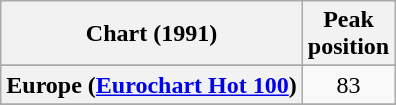<table class="wikitable sortable plainrowheaders" style="text-align:center">
<tr>
<th>Chart (1991)</th>
<th>Peak<br>position</th>
</tr>
<tr>
</tr>
<tr>
</tr>
<tr>
</tr>
<tr>
<th scope="row">Europe (<a href='#'>Eurochart Hot 100</a>)</th>
<td>83</td>
</tr>
<tr>
</tr>
<tr>
</tr>
<tr>
</tr>
<tr>
</tr>
<tr>
</tr>
<tr>
</tr>
<tr>
</tr>
</table>
